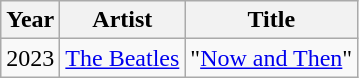<table class="wikitable">
<tr>
<th>Year</th>
<th>Artist</th>
<th>Title</th>
</tr>
<tr>
<td>2023</td>
<td><a href='#'>The Beatles</a></td>
<td>"<a href='#'>Now and Then</a>"</td>
</tr>
</table>
